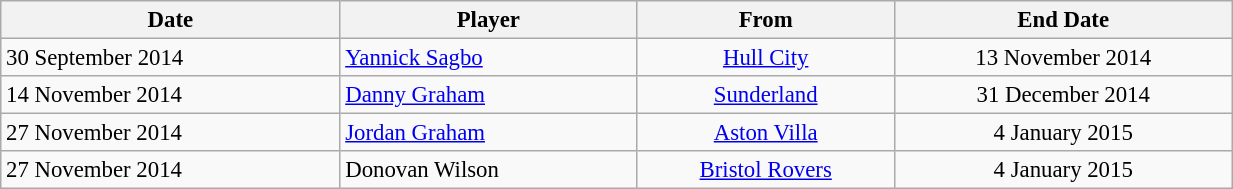<table class="wikitable" style="text-align:center; font-size:95%;width:65%; text-align:left">
<tr>
<th>Date</th>
<th>Player</th>
<th>From</th>
<th>End Date</th>
</tr>
<tr --->
<td>30 September 2014</td>
<td> <a href='#'>Yannick Sagbo</a></td>
<td style="text-align:center;"><a href='#'>Hull City</a></td>
<td style="text-align:center;">13 November 2014</td>
</tr>
<tr --->
<td>14 November 2014</td>
<td> <a href='#'>Danny Graham</a></td>
<td style="text-align:center;"><a href='#'>Sunderland</a></td>
<td style="text-align:center;">31 December 2014</td>
</tr>
<tr --->
<td>27 November 2014</td>
<td> <a href='#'>Jordan Graham</a></td>
<td style="text-align:center;"><a href='#'>Aston Villa</a></td>
<td style="text-align:center;">4 January 2015</td>
</tr>
<tr --->
<td>27 November 2014</td>
<td> Donovan Wilson</td>
<td style="text-align:center;"><a href='#'>Bristol Rovers</a></td>
<td style="text-align:center;">4 January 2015</td>
</tr>
</table>
